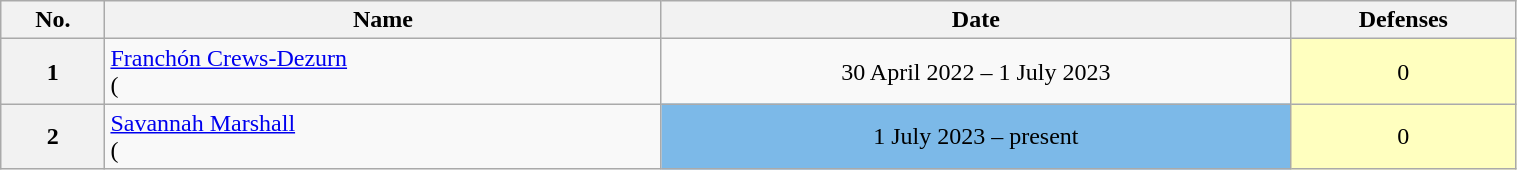<table class="wikitable sortable" style="width:80%;">
<tr>
<th>No.</th>
<th>Name</th>
<th>Date</th>
<th>Defenses</th>
</tr>
<tr align=center>
<th>1</th>
<td align=left><a href='#'>Franchón Crews-Dezurn</a><br>(</td>
<td>30 April 2022 – 1 July 2023</td>
<td style="background:#ffffbf;">0</td>
</tr>
<tr align=center>
<th>2</th>
<td align=left><a href='#'>Savannah Marshall</a><br>(</td>
<td style="background:#7CB9E8;">1 July 2023 – present</td>
<td style="background:#ffffbf;">0</td>
</tr>
</table>
